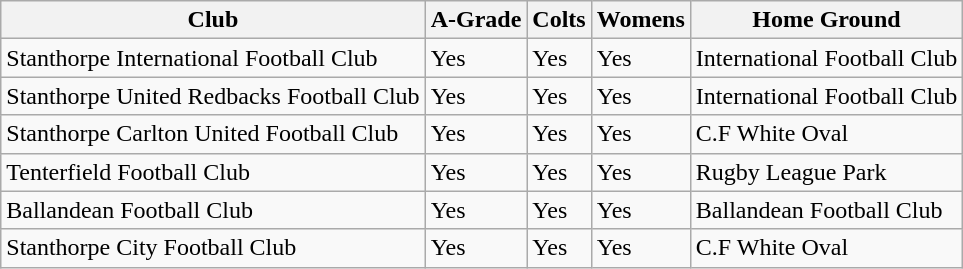<table class="wikitable">
<tr>
<th>Club</th>
<th>A-Grade</th>
<th>Colts</th>
<th>Womens</th>
<th>Home Ground</th>
</tr>
<tr>
<td>Stanthorpe International Football Club</td>
<td>Yes</td>
<td>Yes</td>
<td>Yes</td>
<td>International Football Club</td>
</tr>
<tr>
<td>Stanthorpe United Redbacks Football Club</td>
<td>Yes</td>
<td>Yes</td>
<td>Yes</td>
<td>International Football Club</td>
</tr>
<tr>
<td>Stanthorpe Carlton United Football Club</td>
<td>Yes</td>
<td>Yes</td>
<td>Yes</td>
<td>C.F White Oval</td>
</tr>
<tr>
<td>Tenterfield Football Club</td>
<td>Yes</td>
<td>Yes</td>
<td>Yes</td>
<td>Rugby League Park</td>
</tr>
<tr>
<td>Ballandean Football Club</td>
<td>Yes</td>
<td>Yes</td>
<td>Yes</td>
<td>Ballandean Football Club</td>
</tr>
<tr>
<td>Stanthorpe City Football Club</td>
<td>Yes</td>
<td>Yes</td>
<td>Yes</td>
<td>C.F White Oval</td>
</tr>
</table>
